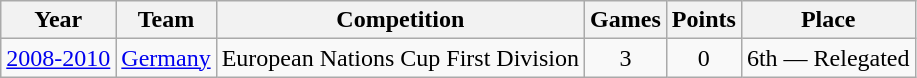<table class="wikitable">
<tr>
<th>Year</th>
<th>Team</th>
<th>Competition</th>
<th>Games</th>
<th>Points</th>
<th>Place</th>
</tr>
<tr align="center">
<td><a href='#'>2008-2010</a></td>
<td><a href='#'>Germany</a></td>
<td>European Nations Cup First Division</td>
<td>3</td>
<td>0</td>
<td>6th — Relegated</td>
</tr>
</table>
